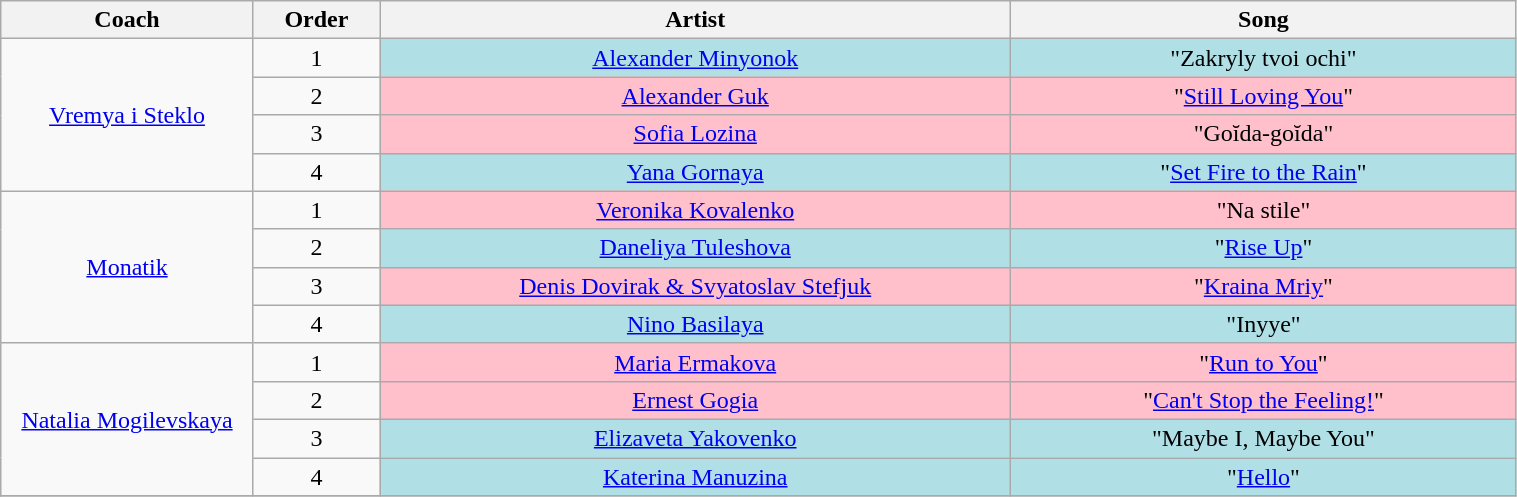<table class="wikitable" style="text-align:center; width:80%;">
<tr>
<th style="width:10%;">Coach</th>
<th style="width:05%;">Order</th>
<th style="width:25%;">Artist</th>
<th style="width:20%;">Song</th>
</tr>
<tr>
<td rowspan="4"><a href='#'>Vremya i Steklo</a></td>
<td>1</td>
<td style="background:#b0e0e6"><a href='#'>Alexander Minyonok</a></td>
<td style="background:#b0e0e6">"Zakryly tvoi ochi"</td>
</tr>
<tr>
<td>2</td>
<td style="background:pink"><a href='#'>Alexander Guk</a></td>
<td style="background:pink">"<a href='#'>Still Loving You</a>"</td>
</tr>
<tr>
<td>3</td>
<td style="background:pink"><a href='#'>Sofia Lozina</a></td>
<td style="background:pink">"Goĭda-goĭda"</td>
</tr>
<tr>
<td>4</td>
<td style="background:#b0e0e6"><a href='#'>Yana Gornaya</a></td>
<td style="background:#b0e0e6">"<a href='#'>Set Fire to the Rain</a>"</td>
</tr>
<tr>
<td rowspan="4"><a href='#'>Monatik</a></td>
<td>1</td>
<td style="background:pink"><a href='#'>Veronika Kovalenko</a></td>
<td style="background:pink">"Na stile"</td>
</tr>
<tr>
<td>2</td>
<td style="background:#b0e0e6"><a href='#'>Daneliya Tuleshova</a></td>
<td style="background:#b0e0e6">"<a href='#'>Rise Up</a>"</td>
</tr>
<tr>
<td>3</td>
<td style="background:pink"><a href='#'>Denis Dovirak & Svyatoslav Stefjuk</a></td>
<td style="background:pink">"<a href='#'>Kraina Mriy</a>"</td>
</tr>
<tr>
<td>4</td>
<td style="background:#b0e0e6"><a href='#'>Nino Basilaya</a></td>
<td style="background:#b0e0e6">"Inyye"</td>
</tr>
<tr>
<td rowspan="4"><a href='#'>Natalia Mogilevskaya</a></td>
<td>1</td>
<td style="background:pink"><a href='#'>Maria Ermakova</a></td>
<td style="background:pink">"<a href='#'>Run to You</a>"</td>
</tr>
<tr>
<td>2</td>
<td style="background:pink"><a href='#'>Ernest Gogia</a></td>
<td style="background:pink">"<a href='#'>Can't Stop the Feeling!</a>"</td>
</tr>
<tr>
<td>3</td>
<td style="background:#b0e0e6"><a href='#'>Elizaveta Yakovenko</a></td>
<td style="background:#b0e0e6">"Maybe I, Maybe You"</td>
</tr>
<tr>
<td>4</td>
<td style="background:#b0e0e6"><a href='#'>Katerina Manuzina</a></td>
<td style="background:#b0e0e6">"<a href='#'>Hello</a>"</td>
</tr>
<tr>
</tr>
</table>
